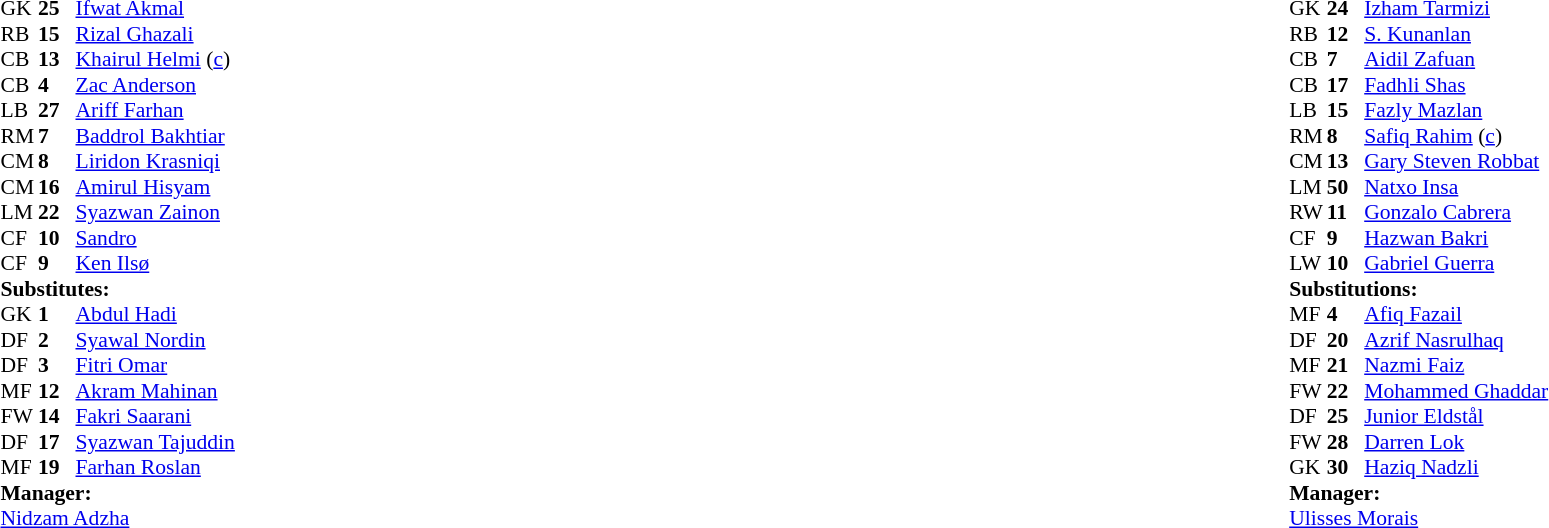<table width="100%">
<tr>
<td valign="top" width="50%"><br><table style="font-size: 90%" cellspacing="0" cellpadding="0">
<tr>
<td colspan="4"></td>
</tr>
<tr>
<th width="25"></th>
<th width="25"></th>
</tr>
<tr>
<td>GK</td>
<td><strong>25</strong></td>
<td> <a href='#'>Ifwat Akmal</a></td>
</tr>
<tr>
<td>RB</td>
<td><strong>15</strong></td>
<td> <a href='#'>Rizal Ghazali</a></td>
</tr>
<tr>
<td>CB</td>
<td><strong>13</strong></td>
<td> <a href='#'>Khairul Helmi</a> (<a href='#'>c</a>)</td>
</tr>
<tr>
<td>CB</td>
<td><strong>4</strong></td>
<td> <a href='#'>Zac Anderson</a></td>
</tr>
<tr>
<td>LB</td>
<td><strong>27</strong></td>
<td> <a href='#'>Ariff Farhan</a></td>
</tr>
<tr>
<td>RM</td>
<td><strong>7</strong></td>
<td> <a href='#'>Baddrol Bakhtiar</a></td>
<td></td>
<td></td>
</tr>
<tr>
<td>CM</td>
<td><strong>8</strong></td>
<td> <a href='#'>Liridon Krasniqi</a></td>
</tr>
<tr>
<td>CM</td>
<td><strong>16</strong></td>
<td> <a href='#'>Amirul Hisyam</a></td>
</tr>
<tr>
<td>LM</td>
<td><strong>22</strong></td>
<td> <a href='#'>Syazwan Zainon</a></td>
<td></td>
<td></td>
</tr>
<tr>
<td>CF</td>
<td><strong>10</strong></td>
<td> <a href='#'>Sandro</a></td>
<td></td>
<td></td>
</tr>
<tr>
<td>CF</td>
<td><strong>9</strong></td>
<td> <a href='#'>Ken Ilsø</a></td>
<td></td>
</tr>
<tr>
<td colspan=4><strong>Substitutes:</strong></td>
</tr>
<tr>
<td>GK</td>
<td><strong>1</strong></td>
<td> <a href='#'>Abdul Hadi</a></td>
</tr>
<tr>
<td>DF</td>
<td><strong>2</strong></td>
<td> <a href='#'>Syawal Nordin</a></td>
</tr>
<tr>
<td>DF</td>
<td><strong>3</strong></td>
<td> <a href='#'>Fitri Omar</a></td>
<td></td>
<td></td>
</tr>
<tr>
<td>MF</td>
<td><strong>12</strong></td>
<td> <a href='#'>Akram Mahinan</a></td>
<td></td>
<td></td>
</tr>
<tr>
<td>FW</td>
<td><strong>14</strong></td>
<td> <a href='#'>Fakri Saarani</a></td>
</tr>
<tr>
<td>DF</td>
<td><strong>17</strong></td>
<td> <a href='#'>Syazwan Tajuddin</a></td>
</tr>
<tr>
<td>MF</td>
<td><strong>19</strong></td>
<td> <a href='#'>Farhan Roslan</a></td>
<td></td>
<td></td>
</tr>
<tr>
<td colspan=4><strong>Manager:</strong></td>
</tr>
<tr>
<td colspan="4"> <a href='#'>Nidzam Adzha</a></td>
</tr>
</table>
</td>
<td valign="top"></td>
<td valign="top" width="50%"><br><table style="font-size: 90%" cellspacing="0" cellpadding="0" align=center>
<tr>
<td colspan="4"></td>
</tr>
<tr>
<th width="25"></th>
<th width="25"></th>
</tr>
<tr>
<td>GK</td>
<td><strong>24</strong></td>
<td> <a href='#'>Izham Tarmizi</a></td>
</tr>
<tr>
<td>RB</td>
<td><strong>12</strong></td>
<td> <a href='#'>S. Kunanlan</a></td>
<td></td>
</tr>
<tr>
<td>CB</td>
<td><strong>7</strong></td>
<td> <a href='#'>Aidil Zafuan</a></td>
<td></td>
<td></td>
</tr>
<tr>
<td>CB</td>
<td><strong>17</strong></td>
<td> <a href='#'>Fadhli Shas</a></td>
</tr>
<tr>
<td>LB</td>
<td><strong>15</strong></td>
<td> <a href='#'>Fazly Mazlan</a></td>
<td></td>
<td></td>
</tr>
<tr>
<td>RM</td>
<td><strong>8</strong></td>
<td> <a href='#'>Safiq Rahim</a> (<a href='#'>c</a>)</td>
</tr>
<tr>
<td>CM</td>
<td><strong>13</strong></td>
<td> <a href='#'>Gary Steven Robbat</a></td>
<td></td>
<td></td>
</tr>
<tr>
<td>LM</td>
<td><strong>50</strong></td>
<td>  <a href='#'>Natxo Insa</a></td>
</tr>
<tr>
<td>RW</td>
<td><strong>11</strong></td>
<td> <a href='#'>Gonzalo Cabrera</a></td>
</tr>
<tr>
<td>CF</td>
<td><strong>9</strong></td>
<td> <a href='#'>Hazwan Bakri</a></td>
</tr>
<tr>
<td>LW</td>
<td><strong>10</strong></td>
<td> <a href='#'>Gabriel Guerra</a></td>
<td></td>
</tr>
<tr>
<td colspan=4><strong>Substitutions:</strong></td>
</tr>
<tr>
<td>MF</td>
<td><strong>4</strong></td>
<td> <a href='#'>Afiq Fazail</a></td>
<td></td>
<td></td>
</tr>
<tr>
<td>DF</td>
<td><strong>20</strong></td>
<td> <a href='#'>Azrif Nasrulhaq</a></td>
<td></td>
<td></td>
</tr>
<tr>
<td>MF</td>
<td><strong>21</strong></td>
<td> <a href='#'>Nazmi Faiz</a></td>
</tr>
<tr>
<td>FW</td>
<td><strong>22</strong></td>
<td> <a href='#'>Mohammed Ghaddar</a></td>
</tr>
<tr>
<td>DF</td>
<td><strong>25</strong></td>
<td> <a href='#'>Junior Eldstål</a></td>
<td></td>
<td></td>
</tr>
<tr>
<td>FW</td>
<td><strong>28</strong></td>
<td> <a href='#'>Darren Lok</a></td>
</tr>
<tr>
<td>GK</td>
<td><strong>30</strong></td>
<td> <a href='#'>Haziq Nadzli</a></td>
</tr>
<tr>
<td colspan=4><strong>Manager:</strong></td>
</tr>
<tr>
<td colspan="4"> <a href='#'>Ulisses Morais</a></td>
</tr>
</table>
</td>
</tr>
</table>
